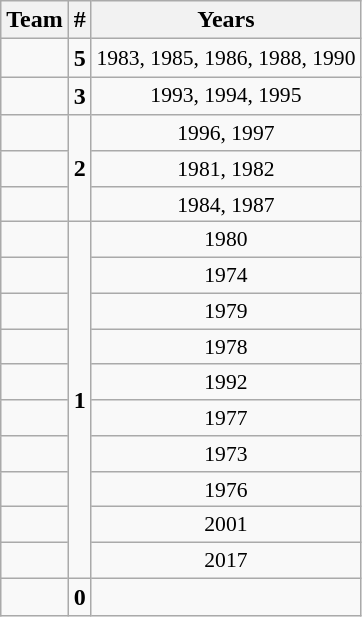<table class="wikitable" style="text-align:center;">
<tr>
<th>Team</th>
<th>#</th>
<th>Years</th>
</tr>
<tr>
<td style=></td>
<td><strong>5</strong></td>
<td style="font-size:90%;">1983, 1985, 1986, 1988, 1990</td>
</tr>
<tr>
<td style=><em></em></td>
<td><strong>3</strong></td>
<td style="font-size:90%;">1993, 1994, 1995</td>
</tr>
<tr>
<td style=><em></em></td>
<td rowspan=3><strong>2</strong></td>
<td style="font-size:90%;">1996, 1997</td>
</tr>
<tr>
<td style=><em></em></td>
<td style="font-size:90%;">1981, 1982</td>
</tr>
<tr>
<td style=><em><a href='#'></a></em></td>
<td style="font-size:90%;">1984, 1987</td>
</tr>
<tr>
<td style=><em></em></td>
<td rowspan=10><strong>1</strong></td>
<td style="font-size:90%;">1980</td>
</tr>
<tr>
<td style=><em></em></td>
<td style="font-size:90%;">1974</td>
</tr>
<tr>
<td style=><em></em></td>
<td style="font-size:90%;">1979</td>
</tr>
<tr>
<td style=><em><a href='#'></a></em></td>
<td style="font-size:90%;">1978</td>
</tr>
<tr>
<td style=><em><a href='#'></a></em></td>
<td style="font-size:90%;">1992</td>
</tr>
<tr>
<td style=><em><a href='#'></a></em></td>
<td style="font-size:90%;">1977</td>
</tr>
<tr>
<td style=><em><a href='#'></a></em></td>
<td style="font-size:90%;">1973</td>
</tr>
<tr>
<td style=><em></em></td>
<td style="font-size:90%;">1976</td>
</tr>
<tr>
<td style=><em><a href='#'></a></em></td>
<td style="font-size:90%;">2001</td>
</tr>
<tr>
<td style=></td>
<td style="font-size:90%;">2017</td>
</tr>
<tr>
<td style=><em></em></td>
<td><strong>0</strong></td>
<td style="font-size:90%;"></td>
</tr>
</table>
